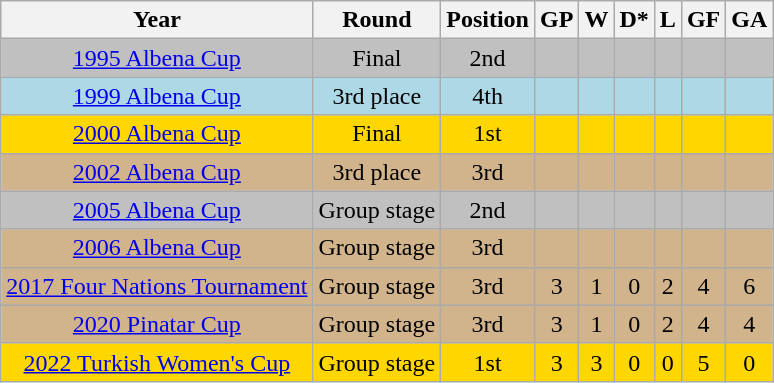<table class="wikitable" style="text-align:center">
<tr>
<th>Year</th>
<th>Round</th>
<th>Position</th>
<th>GP</th>
<th>W</th>
<th>D*</th>
<th>L</th>
<th>GF</th>
<th>GA</th>
</tr>
<tr bgcolor="silver">
<td> <a href='#'>1995 Albena Cup</a></td>
<td>Final</td>
<td>2nd</td>
<td></td>
<td></td>
<td></td>
<td></td>
<td></td>
<td></td>
</tr>
<tr bgcolor="lightblue">
<td> <a href='#'>1999 Albena Cup</a></td>
<td>3rd place</td>
<td>4th</td>
<td></td>
<td></td>
<td></td>
<td></td>
<td></td>
<td></td>
</tr>
<tr bgcolor="gold">
<td> <a href='#'>2000 Albena Cup</a></td>
<td>Final</td>
<td>1st</td>
<td></td>
<td></td>
<td></td>
<td></td>
<td></td>
<td></td>
</tr>
<tr bgcolor="tan">
<td> <a href='#'>2002 Albena Cup</a></td>
<td>3rd place</td>
<td>3rd</td>
<td></td>
<td></td>
<td></td>
<td></td>
<td></td>
<td></td>
</tr>
<tr bgcolor="silver">
<td> <a href='#'>2005 Albena Cup</a></td>
<td>Group stage</td>
<td>2nd</td>
<td></td>
<td></td>
<td></td>
<td></td>
<td></td>
<td></td>
</tr>
<tr bgcolor="tan">
<td> <a href='#'>2006 Albena Cup</a></td>
<td>Group stage</td>
<td>3rd</td>
<td></td>
<td></td>
<td></td>
<td></td>
<td></td>
<td></td>
</tr>
<tr bgcolor="tan">
<td> <a href='#'>2017 Four Nations Tournament</a></td>
<td>Group stage</td>
<td>3rd</td>
<td>3</td>
<td>1</td>
<td>0</td>
<td>2</td>
<td>4</td>
<td>6</td>
</tr>
<tr bgcolor="tan">
<td> <a href='#'>2020 Pinatar Cup</a></td>
<td>Group stage</td>
<td>3rd</td>
<td>3</td>
<td>1</td>
<td>0</td>
<td>2</td>
<td>4</td>
<td>4</td>
</tr>
<tr bgcolor="gold">
<td> <a href='#'>2022 Turkish Women's Cup</a></td>
<td>Group stage</td>
<td>1st</td>
<td>3</td>
<td>3</td>
<td>0</td>
<td>0</td>
<td>5</td>
<td>0</td>
</tr>
</table>
